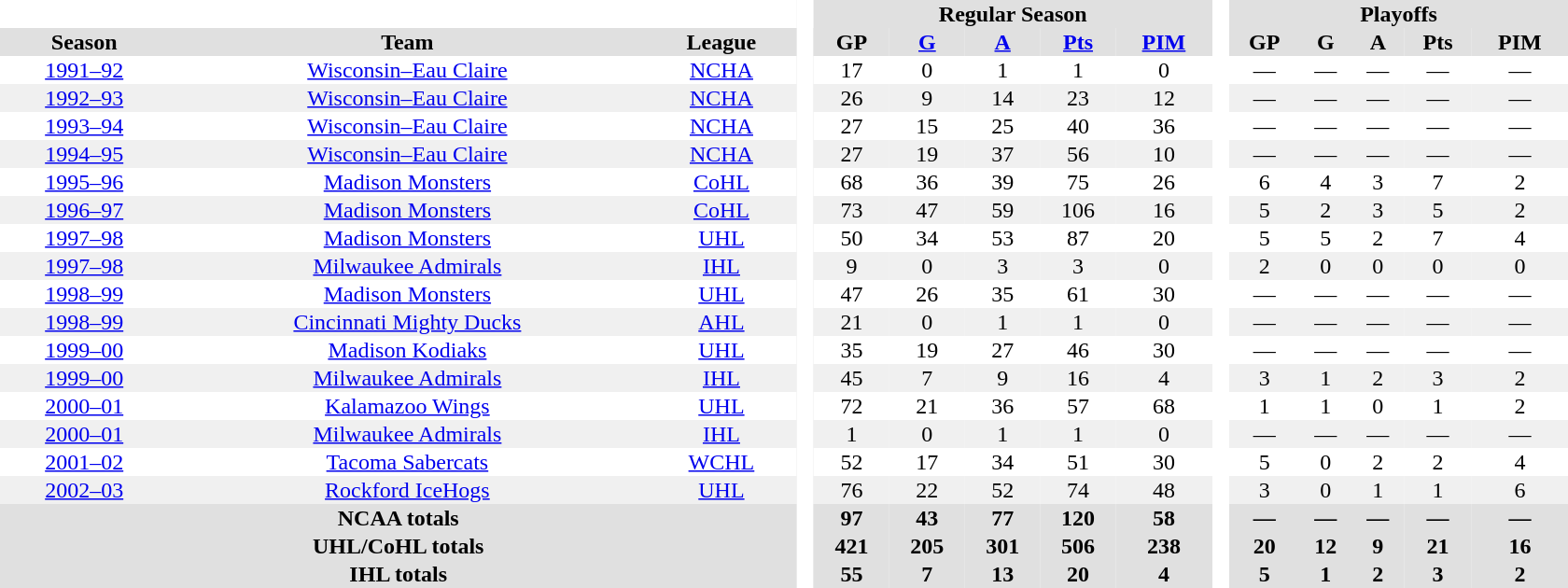<table border="0" cellpadding="1" cellspacing="0" style="text-align:center; width:70em">
<tr bgcolor="#e0e0e0">
<th colspan="3"  bgcolor="#ffffff"> </th>
<th rowspan="99" bgcolor="#ffffff"> </th>
<th colspan="5">Regular Season</th>
<th rowspan="99" bgcolor="#ffffff"> </th>
<th colspan="5">Playoffs</th>
</tr>
<tr bgcolor="#e0e0e0">
<th>Season</th>
<th>Team</th>
<th>League</th>
<th>GP</th>
<th><a href='#'>G</a></th>
<th><a href='#'>A</a></th>
<th><a href='#'>Pts</a></th>
<th><a href='#'>PIM</a></th>
<th>GP</th>
<th>G</th>
<th>A</th>
<th>Pts</th>
<th>PIM</th>
</tr>
<tr>
<td><a href='#'>1991–92</a></td>
<td><a href='#'>Wisconsin–Eau Claire</a></td>
<td><a href='#'>NCHA</a></td>
<td>17</td>
<td>0</td>
<td>1</td>
<td>1</td>
<td>0</td>
<td>—</td>
<td>—</td>
<td>—</td>
<td>—</td>
<td>—</td>
</tr>
<tr bgcolor="f0f0f0">
<td><a href='#'>1992–93</a></td>
<td><a href='#'>Wisconsin–Eau Claire</a></td>
<td><a href='#'>NCHA</a></td>
<td>26</td>
<td>9</td>
<td>14</td>
<td>23</td>
<td>12</td>
<td>—</td>
<td>—</td>
<td>—</td>
<td>—</td>
<td>—</td>
</tr>
<tr>
<td><a href='#'>1993–94</a></td>
<td><a href='#'>Wisconsin–Eau Claire</a></td>
<td><a href='#'>NCHA</a></td>
<td>27</td>
<td>15</td>
<td>25</td>
<td>40</td>
<td>36</td>
<td>—</td>
<td>—</td>
<td>—</td>
<td>—</td>
<td>—</td>
</tr>
<tr bgcolor="f0f0f0">
<td><a href='#'>1994–95</a></td>
<td><a href='#'>Wisconsin–Eau Claire</a></td>
<td><a href='#'>NCHA</a></td>
<td>27</td>
<td>19</td>
<td>37</td>
<td>56</td>
<td>10</td>
<td>—</td>
<td>—</td>
<td>—</td>
<td>—</td>
<td>—</td>
</tr>
<tr>
<td><a href='#'>1995–96</a></td>
<td><a href='#'>Madison Monsters</a></td>
<td><a href='#'>CoHL</a></td>
<td>68</td>
<td>36</td>
<td>39</td>
<td>75</td>
<td>26</td>
<td>6</td>
<td>4</td>
<td>3</td>
<td>7</td>
<td>2</td>
</tr>
<tr bgcolor="f0f0f0">
<td><a href='#'>1996–97</a></td>
<td><a href='#'>Madison Monsters</a></td>
<td><a href='#'>CoHL</a></td>
<td>73</td>
<td>47</td>
<td>59</td>
<td>106</td>
<td>16</td>
<td>5</td>
<td>2</td>
<td>3</td>
<td>5</td>
<td>2</td>
</tr>
<tr>
<td><a href='#'>1997–98</a></td>
<td><a href='#'>Madison Monsters</a></td>
<td><a href='#'>UHL</a></td>
<td>50</td>
<td>34</td>
<td>53</td>
<td>87</td>
<td>20</td>
<td>5</td>
<td>5</td>
<td>2</td>
<td>7</td>
<td>4</td>
</tr>
<tr bgcolor="f0f0f0">
<td><a href='#'>1997–98</a></td>
<td><a href='#'>Milwaukee Admirals</a></td>
<td><a href='#'>IHL</a></td>
<td>9</td>
<td>0</td>
<td>3</td>
<td>3</td>
<td>0</td>
<td>2</td>
<td>0</td>
<td>0</td>
<td>0</td>
<td>0</td>
</tr>
<tr>
<td><a href='#'>1998–99</a></td>
<td><a href='#'>Madison Monsters</a></td>
<td><a href='#'>UHL</a></td>
<td>47</td>
<td>26</td>
<td>35</td>
<td>61</td>
<td>30</td>
<td>—</td>
<td>—</td>
<td>—</td>
<td>—</td>
<td>—</td>
</tr>
<tr bgcolor="f0f0f0">
<td><a href='#'>1998–99</a></td>
<td><a href='#'>Cincinnati Mighty Ducks</a></td>
<td><a href='#'>AHL</a></td>
<td>21</td>
<td>0</td>
<td>1</td>
<td>1</td>
<td>0</td>
<td>—</td>
<td>—</td>
<td>—</td>
<td>—</td>
<td>—</td>
</tr>
<tr>
<td><a href='#'>1999–00</a></td>
<td><a href='#'>Madison Kodiaks</a></td>
<td><a href='#'>UHL</a></td>
<td>35</td>
<td>19</td>
<td>27</td>
<td>46</td>
<td>30</td>
<td>—</td>
<td>—</td>
<td>—</td>
<td>—</td>
<td>—</td>
</tr>
<tr bgcolor="f0f0f0">
<td><a href='#'>1999–00</a></td>
<td><a href='#'>Milwaukee Admirals</a></td>
<td><a href='#'>IHL</a></td>
<td>45</td>
<td>7</td>
<td>9</td>
<td>16</td>
<td>4</td>
<td>3</td>
<td>1</td>
<td>2</td>
<td>3</td>
<td>2</td>
</tr>
<tr>
<td><a href='#'>2000–01</a></td>
<td><a href='#'>Kalamazoo Wings</a></td>
<td><a href='#'>UHL</a></td>
<td>72</td>
<td>21</td>
<td>36</td>
<td>57</td>
<td>68</td>
<td>1</td>
<td>1</td>
<td>0</td>
<td>1</td>
<td>2</td>
</tr>
<tr bgcolor="f0f0f0">
<td><a href='#'>2000–01</a></td>
<td><a href='#'>Milwaukee Admirals</a></td>
<td><a href='#'>IHL</a></td>
<td>1</td>
<td>0</td>
<td>1</td>
<td>1</td>
<td>0</td>
<td>—</td>
<td>—</td>
<td>—</td>
<td>—</td>
<td>—</td>
</tr>
<tr>
<td><a href='#'>2001–02</a></td>
<td><a href='#'>Tacoma Sabercats</a></td>
<td><a href='#'>WCHL</a></td>
<td>52</td>
<td>17</td>
<td>34</td>
<td>51</td>
<td>30</td>
<td>5</td>
<td>0</td>
<td>2</td>
<td>2</td>
<td>4</td>
</tr>
<tr bgcolor="f0f0f0">
<td><a href='#'>2002–03</a></td>
<td><a href='#'>Rockford IceHogs</a></td>
<td><a href='#'>UHL</a></td>
<td>76</td>
<td>22</td>
<td>52</td>
<td>74</td>
<td>48</td>
<td>3</td>
<td>0</td>
<td>1</td>
<td>1</td>
<td>6</td>
</tr>
<tr bgcolor="#e0e0e0">
<th colspan="3">NCAA totals</th>
<th>97</th>
<th>43</th>
<th>77</th>
<th>120</th>
<th>58</th>
<th>—</th>
<th>—</th>
<th>—</th>
<th>—</th>
<th>—</th>
</tr>
<tr bgcolor="#e0e0e0">
<th colspan="3">UHL/CoHL totals</th>
<th>421</th>
<th>205</th>
<th>301</th>
<th>506</th>
<th>238</th>
<th>20</th>
<th>12</th>
<th>9</th>
<th>21</th>
<th>16</th>
</tr>
<tr bgcolor="#e0e0e0">
<th colspan="3">IHL totals</th>
<th>55</th>
<th>7</th>
<th>13</th>
<th>20</th>
<th>4</th>
<th>5</th>
<th>1</th>
<th>2</th>
<th>3</th>
<th>2</th>
</tr>
</table>
